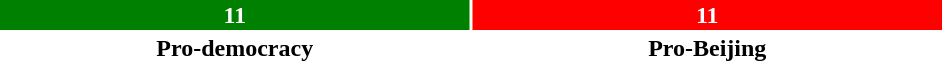<table style="width:50%; text-align:center;">
<tr style="color:white;">
<td style="background:green; width:50%;"><strong>11</strong></td>
<td style="background:red; width:50%;"><strong>11</strong></td>
</tr>
<tr>
<td><span><strong>Pro-democracy</strong></span></td>
<td><span><strong>Pro-Beijing</strong></span></td>
</tr>
</table>
